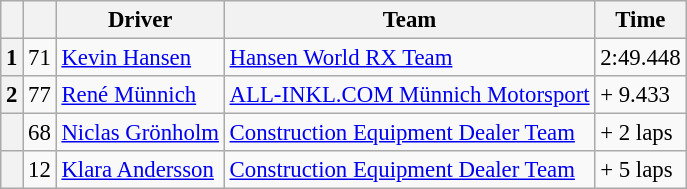<table class="wikitable" style="font-size:95%">
<tr>
<th></th>
<th></th>
<th>Driver</th>
<th>Team</th>
<th>Time</th>
</tr>
<tr>
<th>1</th>
<td>71</td>
<td> <a href='#'>Kevin Hansen</a></td>
<td><a href='#'>Hansen World RX Team</a></td>
<td>2:49.448</td>
</tr>
<tr>
<th>2</th>
<td>77</td>
<td> <a href='#'>René Münnich</a></td>
<td><a href='#'>ALL-INKL.COM Münnich Motorsport</a></td>
<td>+ 9.433</td>
</tr>
<tr>
<th></th>
<td>68</td>
<td> <a href='#'>Niclas Grönholm</a></td>
<td><a href='#'>Construction Equipment Dealer Team</a></td>
<td>+ 2 laps</td>
</tr>
<tr>
<th></th>
<td>12</td>
<td> <a href='#'>Klara Andersson</a></td>
<td><a href='#'>Construction Equipment Dealer Team</a></td>
<td>+ 5 laps</td>
</tr>
</table>
